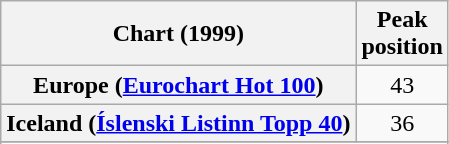<table class="wikitable sortable plainrowheaders" style="text-align:center">
<tr>
<th scope="col">Chart (1999)</th>
<th scope="col">Peak<br>position</th>
</tr>
<tr>
<th scope="row">Europe (<a href='#'>Eurochart Hot 100</a>)</th>
<td>43</td>
</tr>
<tr>
<th scope="row">Iceland (<a href='#'>Íslenski Listinn Topp 40</a>)</th>
<td>36</td>
</tr>
<tr>
</tr>
<tr>
</tr>
</table>
